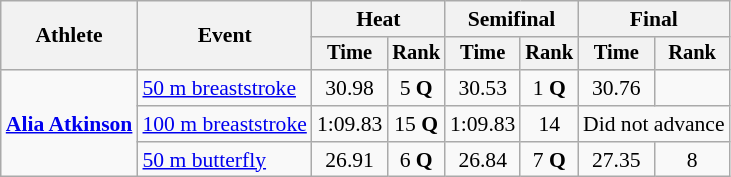<table class=wikitable style=font-size:90%>
<tr>
<th rowspan=2>Athlete</th>
<th rowspan=2>Event</th>
<th colspan=2>Heat</th>
<th colspan=2>Semifinal</th>
<th colspan=2>Final</th>
</tr>
<tr style=font-size:95%>
<th>Time</th>
<th>Rank</th>
<th>Time</th>
<th>Rank</th>
<th>Time</th>
<th>Rank</th>
</tr>
<tr align=center>
<td align=left rowspan=3><strong><a href='#'>Alia Atkinson</a></strong></td>
<td align=left><a href='#'>50 m breaststroke</a></td>
<td>30.98</td>
<td>5 <strong>Q</strong></td>
<td>30.53</td>
<td>1 <strong>Q</strong></td>
<td>30.76</td>
<td></td>
</tr>
<tr align=center>
<td align=left><a href='#'>100 m breaststroke</a></td>
<td>1:09.83</td>
<td>15 <strong>Q</strong></td>
<td>1:09.83</td>
<td>14</td>
<td colspan=2>Did not advance</td>
</tr>
<tr align=center>
<td align=left><a href='#'>50 m butterfly</a></td>
<td>26.91</td>
<td>6 <strong>Q</strong></td>
<td>26.84</td>
<td>7 <strong>Q</strong></td>
<td>27.35</td>
<td>8</td>
</tr>
</table>
